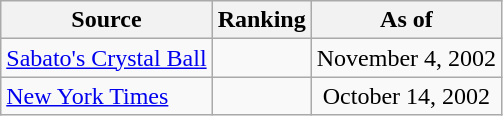<table class="wikitable" style="text-align:center">
<tr>
<th>Source</th>
<th>Ranking</th>
<th>As of</th>
</tr>
<tr>
<td align=left><a href='#'>Sabato's Crystal Ball</a></td>
<td></td>
<td>November 4, 2002</td>
</tr>
<tr>
<td align=left><a href='#'>New York Times</a></td>
<td></td>
<td>October 14, 2002</td>
</tr>
</table>
